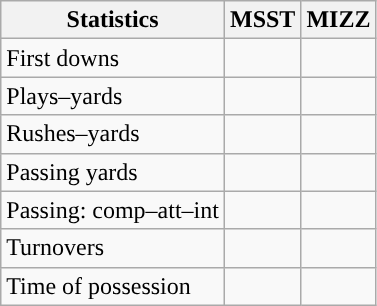<table class="wikitable" style="float:left">
<tr>
<th>Statistics</th>
<th>MSST</th>
<th>MIZZ</th>
</tr>
<tr>
<td>First downs</td>
<td></td>
<td></td>
</tr>
<tr>
<td>Plays–yards</td>
<td></td>
<td></td>
</tr>
<tr>
<td>Rushes–yards</td>
<td></td>
<td></td>
</tr>
<tr>
<td>Passing yards</td>
<td></td>
<td></td>
</tr>
<tr>
<td>Passing: comp–att–int</td>
<td></td>
<td></td>
</tr>
<tr>
<td>Turnovers</td>
<td></td>
<td></td>
</tr>
<tr>
<td>Time of possession</td>
<td></td>
<td></td>
</tr>
</table>
